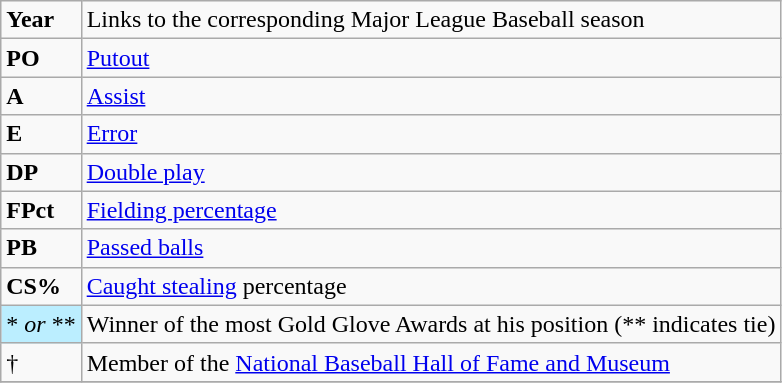<table class="wikitable" border="1">
<tr>
<td><strong>Year</strong></td>
<td>Links to the corresponding Major League Baseball season</td>
</tr>
<tr>
<td><strong>PO</strong></td>
<td><a href='#'>Putout</a></td>
</tr>
<tr>
<td><strong>A</strong></td>
<td><a href='#'>Assist</a></td>
</tr>
<tr>
<td><strong>E</strong></td>
<td><a href='#'>Error</a></td>
</tr>
<tr>
<td><strong>DP</strong></td>
<td><a href='#'>Double play</a></td>
</tr>
<tr>
<td><strong>FPct</strong></td>
<td><a href='#'>Fielding percentage</a></td>
</tr>
<tr>
<td><strong>PB</strong></td>
<td><a href='#'>Passed balls</a></td>
</tr>
<tr>
<td><strong>CS%</strong></td>
<td><a href='#'>Caught stealing</a> percentage</td>
</tr>
<tr>
<td bgcolor=#bbeeff>* <em>or</em> **</td>
<td>Winner of the most Gold Glove Awards at his position (** indicates tie)</td>
</tr>
<tr>
<td>†</td>
<td>Member of the <a href='#'>National Baseball Hall of Fame and Museum</a></td>
</tr>
<tr>
</tr>
</table>
